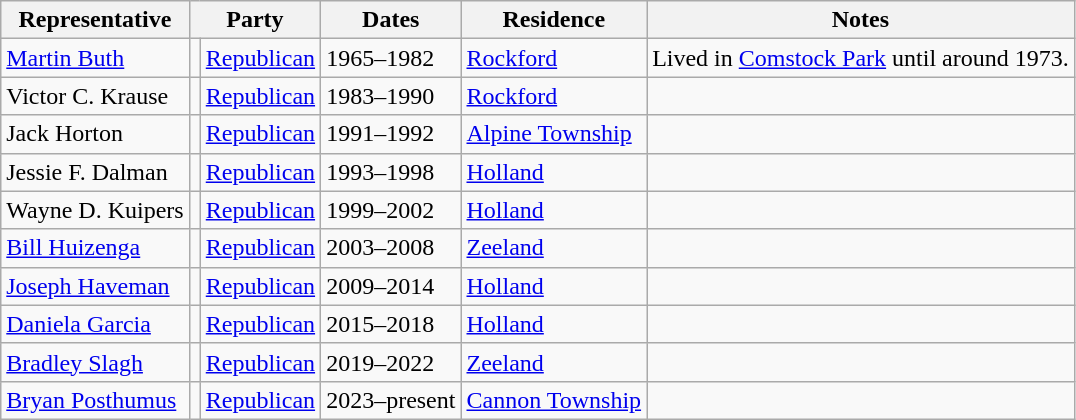<table class=wikitable>
<tr valign=bottom>
<th>Representative</th>
<th colspan="2">Party</th>
<th>Dates</th>
<th>Residence</th>
<th>Notes</th>
</tr>
<tr>
<td><a href='#'>Martin Buth</a></td>
<td bgcolor=></td>
<td><a href='#'>Republican</a></td>
<td>1965–1982</td>
<td><a href='#'>Rockford</a></td>
<td>Lived in <a href='#'>Comstock Park</a> until around 1973.</td>
</tr>
<tr>
<td>Victor C. Krause</td>
<td bgcolor=></td>
<td><a href='#'>Republican</a></td>
<td>1983–1990</td>
<td><a href='#'>Rockford</a></td>
<td></td>
</tr>
<tr>
<td>Jack Horton</td>
<td bgcolor=></td>
<td><a href='#'>Republican</a></td>
<td>1991–1992</td>
<td><a href='#'>Alpine Township</a></td>
<td></td>
</tr>
<tr>
<td>Jessie F. Dalman</td>
<td bgcolor=></td>
<td><a href='#'>Republican</a></td>
<td>1993–1998</td>
<td><a href='#'>Holland</a></td>
<td></td>
</tr>
<tr>
<td>Wayne D. Kuipers</td>
<td bgcolor=></td>
<td><a href='#'>Republican</a></td>
<td>1999–2002</td>
<td><a href='#'>Holland</a></td>
<td></td>
</tr>
<tr>
<td><a href='#'>Bill Huizenga</a></td>
<td bgcolor=></td>
<td><a href='#'>Republican</a></td>
<td>2003–2008</td>
<td><a href='#'>Zeeland</a></td>
<td></td>
</tr>
<tr>
<td><a href='#'>Joseph Haveman</a></td>
<td bgcolor=></td>
<td><a href='#'>Republican</a></td>
<td>2009–2014</td>
<td><a href='#'>Holland</a></td>
<td></td>
</tr>
<tr>
<td><a href='#'>Daniela Garcia</a></td>
<td bgcolor=></td>
<td><a href='#'>Republican</a></td>
<td>2015–2018</td>
<td><a href='#'>Holland</a></td>
<td></td>
</tr>
<tr>
<td><a href='#'>Bradley Slagh</a></td>
<td bgcolor=></td>
<td><a href='#'>Republican</a></td>
<td>2019–2022</td>
<td><a href='#'>Zeeland</a></td>
<td></td>
</tr>
<tr>
<td><a href='#'>Bryan Posthumus</a></td>
<td bgcolor=></td>
<td><a href='#'>Republican</a></td>
<td>2023–present</td>
<td><a href='#'>Cannon Township</a></td>
<td></td>
</tr>
</table>
